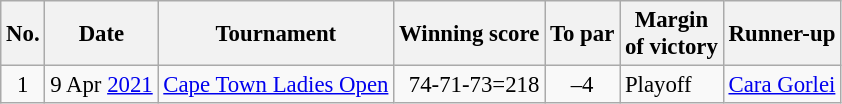<table class="wikitable" style="font-size:95%;">
<tr>
<th>No.</th>
<th>Date</th>
<th>Tournament</th>
<th>Winning score</th>
<th>To par</th>
<th>Margin<br>of victory</th>
<th>Runner-up</th>
</tr>
<tr>
<td align=center>1</td>
<td align=right>9 Apr <a href='#'>2021</a></td>
<td><a href='#'>Cape Town Ladies Open</a></td>
<td align=right>74-71-73=218</td>
<td align=center>–4</td>
<td>Playoff</td>
<td> <a href='#'>Cara Gorlei</a></td>
</tr>
</table>
